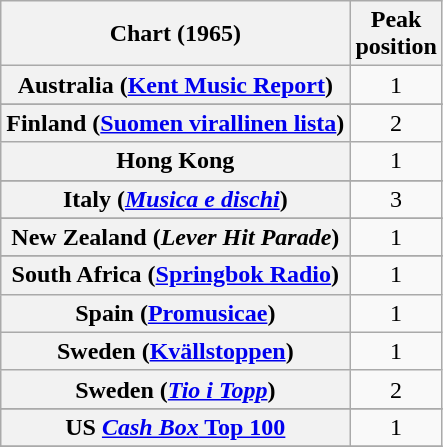<table class="wikitable sortable plainrowheaders" style="text-align:center;">
<tr>
<th>Chart (1965)</th>
<th>Peak<br>position</th>
</tr>
<tr>
<th scope="row">Australia (<a href='#'>Kent Music Report</a>)</th>
<td>1</td>
</tr>
<tr>
</tr>
<tr>
</tr>
<tr>
</tr>
<tr>
</tr>
<tr>
<th scope="row">Finland (<a href='#'>Suomen virallinen lista</a>)</th>
<td>2</td>
</tr>
<tr>
<th scope="row">Hong Kong</th>
<td style="text-align:center;">1</td>
</tr>
<tr>
</tr>
<tr>
<th scope="row">Italy (<em><a href='#'>Musica e dischi</a></em>)</th>
<td>3</td>
</tr>
<tr>
</tr>
<tr>
</tr>
<tr>
<th scope="row">New Zealand (<em>Lever Hit Parade</em>)</th>
<td>1</td>
</tr>
<tr>
</tr>
<tr>
<th scope="row">South Africa (<a href='#'>Springbok Radio</a>)</th>
<td>1</td>
</tr>
<tr>
<th scope="row">Spain (<a href='#'>Promusicae</a>)</th>
<td>1</td>
</tr>
<tr>
<th scope="row">Sweden (<a href='#'>Kvällstoppen</a>)</th>
<td style="text-align:center;">1</td>
</tr>
<tr>
<th scope="row">Sweden (<em><a href='#'>Tio i Topp</a></em>)</th>
<td style="text-align:center;">2</td>
</tr>
<tr>
</tr>
<tr>
</tr>
<tr>
<th scope="row">US <a href='#'><em>Cash Box</em> Top 100</a></th>
<td style="text-align:center;">1</td>
</tr>
<tr>
</tr>
</table>
